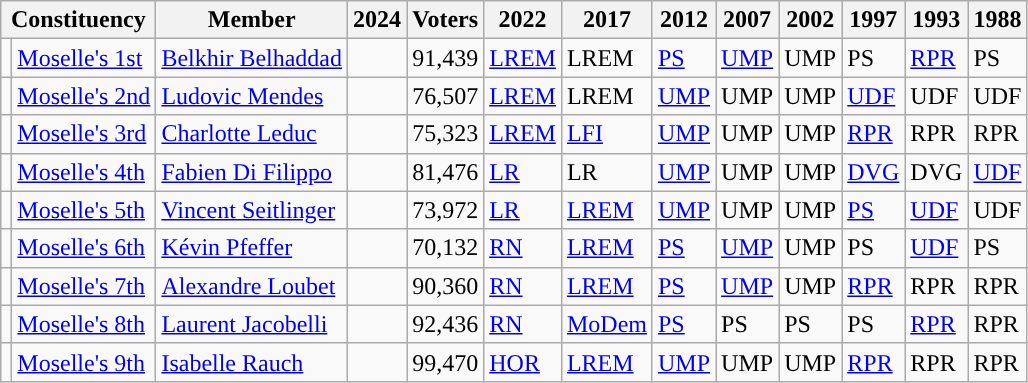<table class="wikitable sortable">
<tr>
<th colspan="2">Constituency</th>
<th>Member</th>
<th>2024</th>
<th>Voters</th>
<th>2022</th>
<th>2017</th>
<th>2012</th>
<th>2007</th>
<th>2002</th>
<th>1997</th>
<th>1993</th>
<th>1988</th>
</tr>
<tr>
<td style="background-color: "></td>
<td><a href='#'>Moselle's 1st</a></td>
<td><a href='#'>Belkhir Belhaddad</a></td>
<td></td>
<td>91,439</td>
<td><a href='#'>LREM</a></td>
<td>LREM</td>
<td><a href='#'>PS</a></td>
<td><a href='#'>UMP</a></td>
<td>UMP</td>
<td>PS</td>
<td><a href='#'>RPR</a></td>
<td>PS</td>
</tr>
<tr>
<td style="background-color: "></td>
<td><a href='#'>Moselle's 2nd</a></td>
<td><a href='#'>Ludovic Mendes</a></td>
<td></td>
<td>76,507</td>
<td><a href='#'>LREM</a></td>
<td>LREM</td>
<td><a href='#'>UMP</a></td>
<td>UMP</td>
<td>UMP</td>
<td><a href='#'>UDF</a></td>
<td>UDF</td>
<td>UDF</td>
</tr>
<tr>
<td style="background-color: "></td>
<td><a href='#'>Moselle's 3rd</a></td>
<td><a href='#'>Charlotte Leduc</a></td>
<td></td>
<td>75,323</td>
<td><a href='#'>LREM</a></td>
<td><a href='#'>LFI</a></td>
<td><a href='#'>UMP</a></td>
<td>UMP</td>
<td>UMP</td>
<td><a href='#'>RPR</a></td>
<td>RPR</td>
<td>RPR</td>
</tr>
<tr>
<td style="background-color: "></td>
<td><a href='#'>Moselle's 4th</a></td>
<td><a href='#'>Fabien Di Filippo</a></td>
<td></td>
<td>81,476</td>
<td><a href='#'>LR</a></td>
<td>LR</td>
<td><a href='#'>UMP</a></td>
<td>UMP</td>
<td>UMP</td>
<td><a href='#'>DVG</a></td>
<td>DVG</td>
<td><a href='#'>UDF</a></td>
</tr>
<tr>
<td style="background-color: "></td>
<td><a href='#'>Moselle's 5th</a></td>
<td><a href='#'>Vincent Seitlinger</a></td>
<td></td>
<td>73,972</td>
<td><a href='#'>LR</a></td>
<td><a href='#'>LREM</a></td>
<td><a href='#'>UMP</a></td>
<td>UMP</td>
<td>UMP</td>
<td><a href='#'>PS</a></td>
<td><a href='#'>UDF</a></td>
<td>UDF</td>
</tr>
<tr>
<td style="background-color: "></td>
<td><a href='#'>Moselle's 6th</a></td>
<td><a href='#'>Kévin Pfeffer</a></td>
<td></td>
<td>70,132</td>
<td><a href='#'>RN</a></td>
<td><a href='#'>LREM</a></td>
<td><a href='#'>PS</a></td>
<td><a href='#'>UMP</a></td>
<td>UMP</td>
<td>PS</td>
<td><a href='#'>UDF</a></td>
<td>PS</td>
</tr>
<tr>
<td style="background-color: "></td>
<td><a href='#'>Moselle's 7th</a></td>
<td><a href='#'>Alexandre Loubet</a></td>
<td></td>
<td>90,360</td>
<td><a href='#'>RN</a></td>
<td><a href='#'>LREM</a></td>
<td><a href='#'>PS</a></td>
<td><a href='#'>UMP</a></td>
<td>UMP</td>
<td><a href='#'>RPR</a></td>
<td>RPR</td>
<td>RPR</td>
</tr>
<tr>
<td style="background-color: "></td>
<td><a href='#'>Moselle's 8th</a></td>
<td><a href='#'>Laurent Jacobelli</a></td>
<td></td>
<td>92,436</td>
<td><a href='#'>RN</a></td>
<td><a href='#'>MoDem</a></td>
<td><a href='#'>PS</a></td>
<td>PS</td>
<td>PS</td>
<td>PS</td>
<td><a href='#'>RPR</a></td>
<td>RPR</td>
</tr>
<tr>
<td style="background-color: "></td>
<td><a href='#'>Moselle's 9th</a></td>
<td><a href='#'>Isabelle Rauch</a></td>
<td></td>
<td>99,470</td>
<td><a href='#'>HOR</a></td>
<td><a href='#'>LREM</a></td>
<td><a href='#'>UMP</a></td>
<td>UMP</td>
<td>UMP</td>
<td><a href='#'>RPR</a></td>
<td>RPR</td>
<td>RPR</td>
</tr>
</table>
